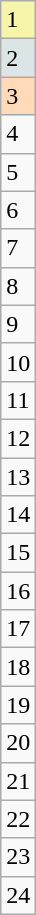<table class="wikitable">
<tr bgcolor="#F7F6A8">
<td>1 </td>
</tr>
<tr bgcolor="#DCE5E5">
<td>2 </td>
</tr>
<tr bgcolor="#FFDAB9">
<td>3 </td>
</tr>
<tr>
<td>4 </td>
</tr>
<tr>
<td>5 </td>
</tr>
<tr>
<td>6 </td>
</tr>
<tr>
<td>7 </td>
</tr>
<tr>
<td>8 </td>
</tr>
<tr>
<td>9 </td>
</tr>
<tr>
<td>10 </td>
</tr>
<tr>
<td>11 </td>
</tr>
<tr>
<td>12 </td>
</tr>
<tr>
<td>13 </td>
</tr>
<tr>
<td>14 </td>
</tr>
<tr>
<td>15 </td>
</tr>
<tr>
<td>16 </td>
</tr>
<tr>
<td>17 </td>
</tr>
<tr>
<td>18 </td>
</tr>
<tr>
<td>19 </td>
</tr>
<tr>
<td>20 </td>
</tr>
<tr>
<td>21 </td>
</tr>
<tr>
<td>22 </td>
</tr>
<tr>
<td>23 </td>
</tr>
<tr>
<td>24 </td>
</tr>
</table>
